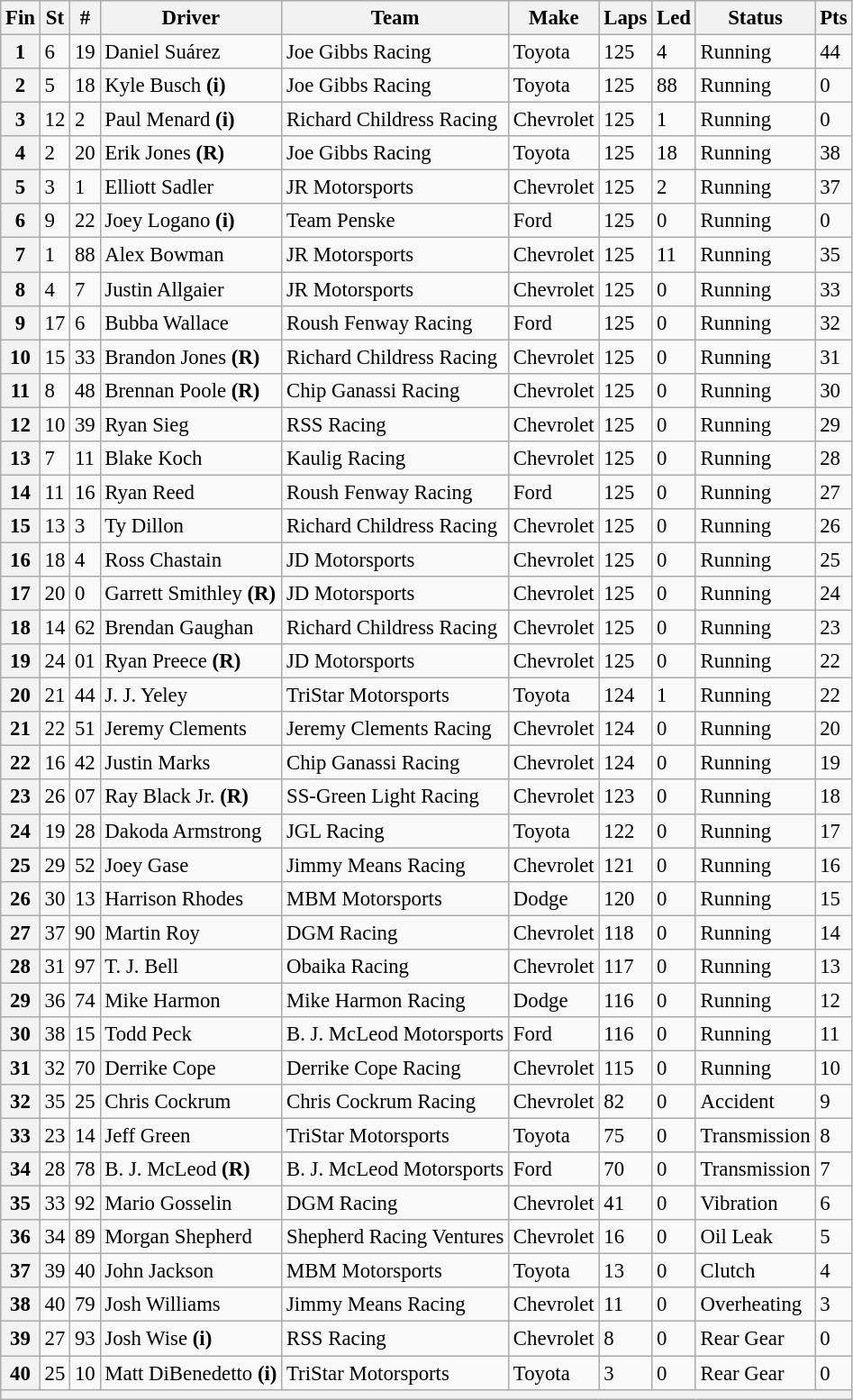<table class="wikitable" style="font-size:95%">
<tr>
<th>Fin</th>
<th>St</th>
<th>#</th>
<th>Driver</th>
<th>Team</th>
<th>Make</th>
<th>Laps</th>
<th>Led</th>
<th>Status</th>
<th>Pts</th>
</tr>
<tr>
<th>1</th>
<td>6</td>
<td>19</td>
<td>Daniel Suárez</td>
<td>Joe Gibbs Racing</td>
<td>Toyota</td>
<td>125</td>
<td>4</td>
<td>Running</td>
<td>44</td>
</tr>
<tr>
<th>2</th>
<td>5</td>
<td>18</td>
<td>Kyle Busch <strong>(i)</strong></td>
<td>Joe Gibbs Racing</td>
<td>Toyota</td>
<td>125</td>
<td>88</td>
<td>Running</td>
<td>0</td>
</tr>
<tr>
<th>3</th>
<td>12</td>
<td>2</td>
<td>Paul Menard <strong>(i)</strong></td>
<td>Richard Childress Racing</td>
<td>Chevrolet</td>
<td>125</td>
<td>1</td>
<td>Running</td>
<td>0</td>
</tr>
<tr>
<th>4</th>
<td>2</td>
<td>20</td>
<td>Erik Jones <strong>(R)</strong></td>
<td>Joe Gibbs Racing</td>
<td>Toyota</td>
<td>125</td>
<td>18</td>
<td>Running</td>
<td>38</td>
</tr>
<tr>
<th>5</th>
<td>3</td>
<td>1</td>
<td>Elliott Sadler</td>
<td>JR Motorsports</td>
<td>Chevrolet</td>
<td>125</td>
<td>2</td>
<td>Running</td>
<td>37</td>
</tr>
<tr>
<th>6</th>
<td>9</td>
<td>22</td>
<td>Joey Logano <strong>(i)</strong></td>
<td>Team Penske</td>
<td>Ford</td>
<td>125</td>
<td>0</td>
<td>Running</td>
<td>0</td>
</tr>
<tr>
<th>7</th>
<td>1</td>
<td>88</td>
<td>Alex Bowman</td>
<td>JR Motorsports</td>
<td>Chevrolet</td>
<td>125</td>
<td>11</td>
<td>Running</td>
<td>35</td>
</tr>
<tr>
<th>8</th>
<td>4</td>
<td>7</td>
<td>Justin Allgaier</td>
<td>JR Motorsports</td>
<td>Chevrolet</td>
<td>125</td>
<td>0</td>
<td>Running</td>
<td>33</td>
</tr>
<tr>
<th>9</th>
<td>17</td>
<td>6</td>
<td>Bubba Wallace</td>
<td>Roush Fenway Racing</td>
<td>Ford</td>
<td>125</td>
<td>0</td>
<td>Running</td>
<td>32</td>
</tr>
<tr>
<th>10</th>
<td>15</td>
<td>33</td>
<td>Brandon Jones <strong>(R)</strong></td>
<td>Richard Childress Racing</td>
<td>Chevrolet</td>
<td>125</td>
<td>0</td>
<td>Running</td>
<td>31</td>
</tr>
<tr>
<th>11</th>
<td>8</td>
<td>48</td>
<td>Brennan Poole <strong>(R)</strong></td>
<td>Chip Ganassi Racing</td>
<td>Chevrolet</td>
<td>125</td>
<td>0</td>
<td>Running</td>
<td>30</td>
</tr>
<tr>
<th>12</th>
<td>10</td>
<td>39</td>
<td>Ryan Sieg</td>
<td>RSS Racing</td>
<td>Chevrolet</td>
<td>125</td>
<td>0</td>
<td>Running</td>
<td>29</td>
</tr>
<tr>
<th>13</th>
<td>7</td>
<td>11</td>
<td>Blake Koch</td>
<td>Kaulig Racing</td>
<td>Chevrolet</td>
<td>125</td>
<td>0</td>
<td>Running</td>
<td>28</td>
</tr>
<tr>
<th>14</th>
<td>11</td>
<td>16</td>
<td>Ryan Reed</td>
<td>Roush Fenway Racing</td>
<td>Ford</td>
<td>125</td>
<td>0</td>
<td>Running</td>
<td>27</td>
</tr>
<tr>
<th>15</th>
<td>13</td>
<td>3</td>
<td>Ty Dillon</td>
<td>Richard Childress Racing</td>
<td>Chevrolet</td>
<td>125</td>
<td>0</td>
<td>Running</td>
<td>26</td>
</tr>
<tr>
<th>16</th>
<td>18</td>
<td>4</td>
<td>Ross Chastain</td>
<td>JD Motorsports</td>
<td>Chevrolet</td>
<td>125</td>
<td>0</td>
<td>Running</td>
<td>25</td>
</tr>
<tr>
<th>17</th>
<td>20</td>
<td>0</td>
<td>Garrett Smithley <strong>(R)</strong></td>
<td>JD Motorsports</td>
<td>Chevrolet</td>
<td>125</td>
<td>0</td>
<td>Running</td>
<td>24</td>
</tr>
<tr>
<th>18</th>
<td>14</td>
<td>62</td>
<td>Brendan Gaughan</td>
<td>Richard Childress Racing</td>
<td>Chevrolet</td>
<td>125</td>
<td>0</td>
<td>Running</td>
<td>23</td>
</tr>
<tr>
<th>19</th>
<td>24</td>
<td>01</td>
<td>Ryan Preece <strong>(R)</strong></td>
<td>JD Motorsports</td>
<td>Chevrolet</td>
<td>125</td>
<td>0</td>
<td>Running</td>
<td>22</td>
</tr>
<tr>
<th>20</th>
<td>21</td>
<td>44</td>
<td>J. J. Yeley</td>
<td>TriStar Motorsports</td>
<td>Toyota</td>
<td>124</td>
<td>1</td>
<td>Running</td>
<td>22</td>
</tr>
<tr>
<th>21</th>
<td>22</td>
<td>51</td>
<td>Jeremy Clements</td>
<td>Jeremy Clements Racing</td>
<td>Chevrolet</td>
<td>124</td>
<td>0</td>
<td>Running</td>
<td>20</td>
</tr>
<tr>
<th>22</th>
<td>16</td>
<td>42</td>
<td>Justin Marks</td>
<td>Chip Ganassi Racing</td>
<td>Chevrolet</td>
<td>124</td>
<td>0</td>
<td>Running</td>
<td>19</td>
</tr>
<tr>
<th>23</th>
<td>26</td>
<td>07</td>
<td>Ray Black Jr. <strong>(R)</strong></td>
<td>SS-Green Light Racing</td>
<td>Chevrolet</td>
<td>123</td>
<td>0</td>
<td>Running</td>
<td>18</td>
</tr>
<tr>
<th>24</th>
<td>19</td>
<td>28</td>
<td>Dakoda Armstrong</td>
<td>JGL Racing</td>
<td>Toyota</td>
<td>122</td>
<td>0</td>
<td>Running</td>
<td>17</td>
</tr>
<tr>
<th>25</th>
<td>29</td>
<td>52</td>
<td>Joey Gase</td>
<td>Jimmy Means Racing</td>
<td>Chevrolet</td>
<td>121</td>
<td>0</td>
<td>Running</td>
<td>16</td>
</tr>
<tr>
<th>26</th>
<td>30</td>
<td>13</td>
<td>Harrison Rhodes</td>
<td>MBM Motorsports</td>
<td>Dodge</td>
<td>120</td>
<td>0</td>
<td>Running</td>
<td>15</td>
</tr>
<tr>
<th>27</th>
<td>37</td>
<td>90</td>
<td>Martin Roy</td>
<td>DGM Racing</td>
<td>Chevrolet</td>
<td>118</td>
<td>0</td>
<td>Running</td>
<td>14</td>
</tr>
<tr>
<th>28</th>
<td>31</td>
<td>97</td>
<td>T. J. Bell</td>
<td>Obaika Racing</td>
<td>Chevrolet</td>
<td>117</td>
<td>0</td>
<td>Running</td>
<td>13</td>
</tr>
<tr>
<th>29</th>
<td>36</td>
<td>74</td>
<td>Mike Harmon</td>
<td>Mike Harmon Racing</td>
<td>Dodge</td>
<td>116</td>
<td>0</td>
<td>Running</td>
<td>12</td>
</tr>
<tr>
<th>30</th>
<td>38</td>
<td>15</td>
<td>Todd Peck</td>
<td>B. J. McLeod Motorsports</td>
<td>Ford</td>
<td>116</td>
<td>0</td>
<td>Running</td>
<td>11</td>
</tr>
<tr>
<th>31</th>
<td>32</td>
<td>70</td>
<td>Derrike Cope</td>
<td>Derrike Cope Racing</td>
<td>Chevrolet</td>
<td>115</td>
<td>0</td>
<td>Running</td>
<td>10</td>
</tr>
<tr>
<th>32</th>
<td>35</td>
<td>25</td>
<td>Chris Cockrum</td>
<td>Chris Cockrum Racing</td>
<td>Chevrolet</td>
<td>82</td>
<td>0</td>
<td>Accident</td>
<td>9</td>
</tr>
<tr>
<th>33</th>
<td>23</td>
<td>14</td>
<td>Jeff Green</td>
<td>TriStar Motorsports</td>
<td>Toyota</td>
<td>75</td>
<td>0</td>
<td>Transmission</td>
<td>8</td>
</tr>
<tr>
<th>34</th>
<td>28</td>
<td>78</td>
<td>B. J. McLeod <strong>(R)</strong></td>
<td>B. J. McLeod Motorsports</td>
<td>Ford</td>
<td>70</td>
<td>0</td>
<td>Transmission</td>
<td>7</td>
</tr>
<tr>
<th>35</th>
<td>33</td>
<td>92</td>
<td>Mario Gosselin</td>
<td>DGM Racing</td>
<td>Chevrolet</td>
<td>41</td>
<td>0</td>
<td>Vibration</td>
<td>6</td>
</tr>
<tr>
<th>36</th>
<td>34</td>
<td>89</td>
<td>Morgan Shepherd</td>
<td>Shepherd Racing Ventures</td>
<td>Chevrolet</td>
<td>16</td>
<td>0</td>
<td>Oil Leak</td>
<td>5</td>
</tr>
<tr>
<th>37</th>
<td>39</td>
<td>40</td>
<td>John Jackson</td>
<td>MBM Motorsports</td>
<td>Toyota</td>
<td>13</td>
<td>0</td>
<td>Clutch</td>
<td>4</td>
</tr>
<tr>
<th>38</th>
<td>40</td>
<td>79</td>
<td>Josh Williams</td>
<td>Jimmy Means Racing</td>
<td>Chevrolet</td>
<td>11</td>
<td>0</td>
<td>Overheating</td>
<td>3</td>
</tr>
<tr>
<th>39</th>
<td>27</td>
<td>93</td>
<td>Josh Wise <strong>(i)</strong></td>
<td>RSS Racing</td>
<td>Chevrolet</td>
<td>8</td>
<td>0</td>
<td>Rear Gear</td>
<td>0</td>
</tr>
<tr>
<th>40</th>
<td>25</td>
<td>10</td>
<td>Matt DiBenedetto <strong>(i)</strong></td>
<td>TriStar Motorsports</td>
<td>Toyota</td>
<td>3</td>
<td>0</td>
<td>Rear Gear</td>
<td>0</td>
</tr>
<tr>
<th colspan="10"></th>
</tr>
</table>
